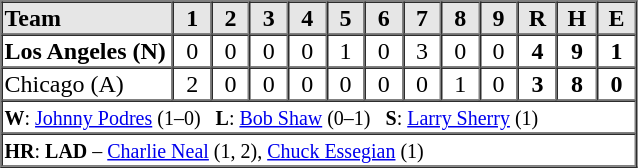<table border=1 cellspacing=0 width=425 style="margin-left:3em;">
<tr style="text-align:center; background-color:#e6e6e6;">
<th align=left width=125>Team</th>
<th width=25>1</th>
<th width=25>2</th>
<th width=25>3</th>
<th width=25>4</th>
<th width=25>5</th>
<th width=25>6</th>
<th width=25>7</th>
<th width=25>8</th>
<th width=25>9</th>
<th width=25>R</th>
<th width=25>H</th>
<th width=25>E</th>
</tr>
<tr style="text-align:center;">
<td align=left><strong>Los Angeles (N)</strong></td>
<td>0</td>
<td>0</td>
<td>0</td>
<td>0</td>
<td>1</td>
<td>0</td>
<td>3</td>
<td>0</td>
<td>0</td>
<td><strong>4</strong></td>
<td><strong>9</strong></td>
<td><strong>1</strong></td>
</tr>
<tr style="text-align:center;">
<td align=left>Chicago (A)</td>
<td>2</td>
<td>0</td>
<td>0</td>
<td>0</td>
<td>0</td>
<td>0</td>
<td>0</td>
<td>1</td>
<td>0</td>
<td><strong>3</strong></td>
<td><strong>8</strong></td>
<td><strong>0</strong></td>
</tr>
<tr style="text-align:left;">
<td colspan=13><small><strong>W</strong>: <a href='#'>Johnny Podres</a> (1–0)   <strong>L</strong>: <a href='#'>Bob Shaw</a> (0–1)   <strong>S</strong>: <a href='#'>Larry Sherry</a> (1)</small></td>
</tr>
<tr style="text-align:left;">
<td colspan=13><small><strong>HR</strong>: <strong>LAD</strong> – <a href='#'>Charlie Neal</a> (1, 2), <a href='#'>Chuck Essegian</a> (1)</small></td>
</tr>
</table>
